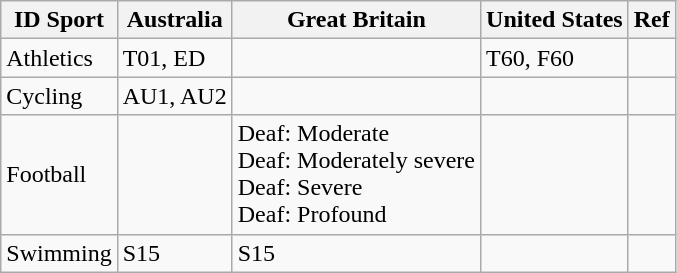<table class="wikitable">
<tr>
<th>ID Sport</th>
<th>Australia</th>
<th>Great Britain</th>
<th>United States</th>
<th>Ref</th>
</tr>
<tr>
<td>Athletics</td>
<td>T01, ED</td>
<td></td>
<td>T60, F60</td>
<td></td>
</tr>
<tr>
<td>Cycling</td>
<td>AU1, AU2</td>
<td></td>
<td></td>
<td></td>
</tr>
<tr>
<td>Football</td>
<td></td>
<td>Deaf: Moderate<br>Deaf: Moderately severe<br>Deaf: Severe<br>Deaf: Profound</td>
<td></td>
<td></td>
</tr>
<tr>
<td>Swimming</td>
<td>S15</td>
<td>S15</td>
<td></td>
<td></td>
</tr>
</table>
